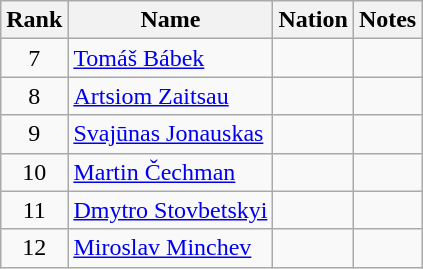<table class="wikitable sortable" style="text-align:center">
<tr>
<th>Rank</th>
<th>Name</th>
<th>Nation</th>
<th>Notes</th>
</tr>
<tr>
<td>7</td>
<td align=left><a href='#'>Tomáš Bábek</a></td>
<td align=left></td>
<td></td>
</tr>
<tr>
<td>8</td>
<td align=left><a href='#'>Artsiom Zaitsau</a></td>
<td align=left></td>
<td></td>
</tr>
<tr>
<td>9</td>
<td align=left><a href='#'>Svajūnas Jonauskas</a></td>
<td align=left></td>
<td></td>
</tr>
<tr>
<td>10</td>
<td align=left><a href='#'>Martin Čechman</a></td>
<td align=left></td>
<td></td>
</tr>
<tr>
<td>11</td>
<td align=left><a href='#'>Dmytro Stovbetskyi</a></td>
<td align=left></td>
<td></td>
</tr>
<tr>
<td>12</td>
<td align=left><a href='#'>Miroslav Minchev</a></td>
<td align=left></td>
<td></td>
</tr>
</table>
